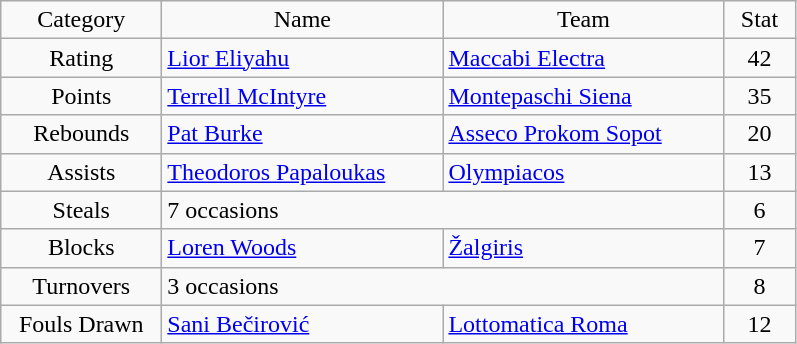<table class="wikitable sortable" style="text-align: center;">
<tr>
<td width=100>Category</td>
<td width=180>Name</td>
<td width=180>Team</td>
<td width=40>Stat</td>
</tr>
<tr>
<td>Rating</td>
<td align="left"> <a href='#'>Lior Eliyahu</a></td>
<td align="left"> <a href='#'>Maccabi Electra</a></td>
<td>42</td>
</tr>
<tr>
<td>Points</td>
<td align="left"> <a href='#'>Terrell McIntyre</a></td>
<td align="left"> <a href='#'>Montepaschi Siena</a></td>
<td>35</td>
</tr>
<tr>
<td>Rebounds</td>
<td align="left"> <a href='#'>Pat Burke</a></td>
<td align="left"> <a href='#'>Asseco Prokom Sopot</a></td>
<td>20</td>
</tr>
<tr>
<td>Assists</td>
<td align="left"> <a href='#'>Theodoros Papaloukas</a></td>
<td align="left"> <a href='#'>Olympiacos</a></td>
<td>13</td>
</tr>
<tr>
<td>Steals</td>
<td align="left" colspan="2">7 occasions</td>
<td>6</td>
</tr>
<tr>
<td>Blocks</td>
<td align="left"> <a href='#'>Loren Woods</a></td>
<td align="left"> <a href='#'>Žalgiris</a></td>
<td>7</td>
</tr>
<tr>
<td>Turnovers</td>
<td align="left" colspan="2">3 occasions</td>
<td>8</td>
</tr>
<tr>
<td>Fouls Drawn</td>
<td align="left"> <a href='#'>Sani Bečirović</a></td>
<td align="left"> <a href='#'>Lottomatica Roma</a></td>
<td>12</td>
</tr>
</table>
